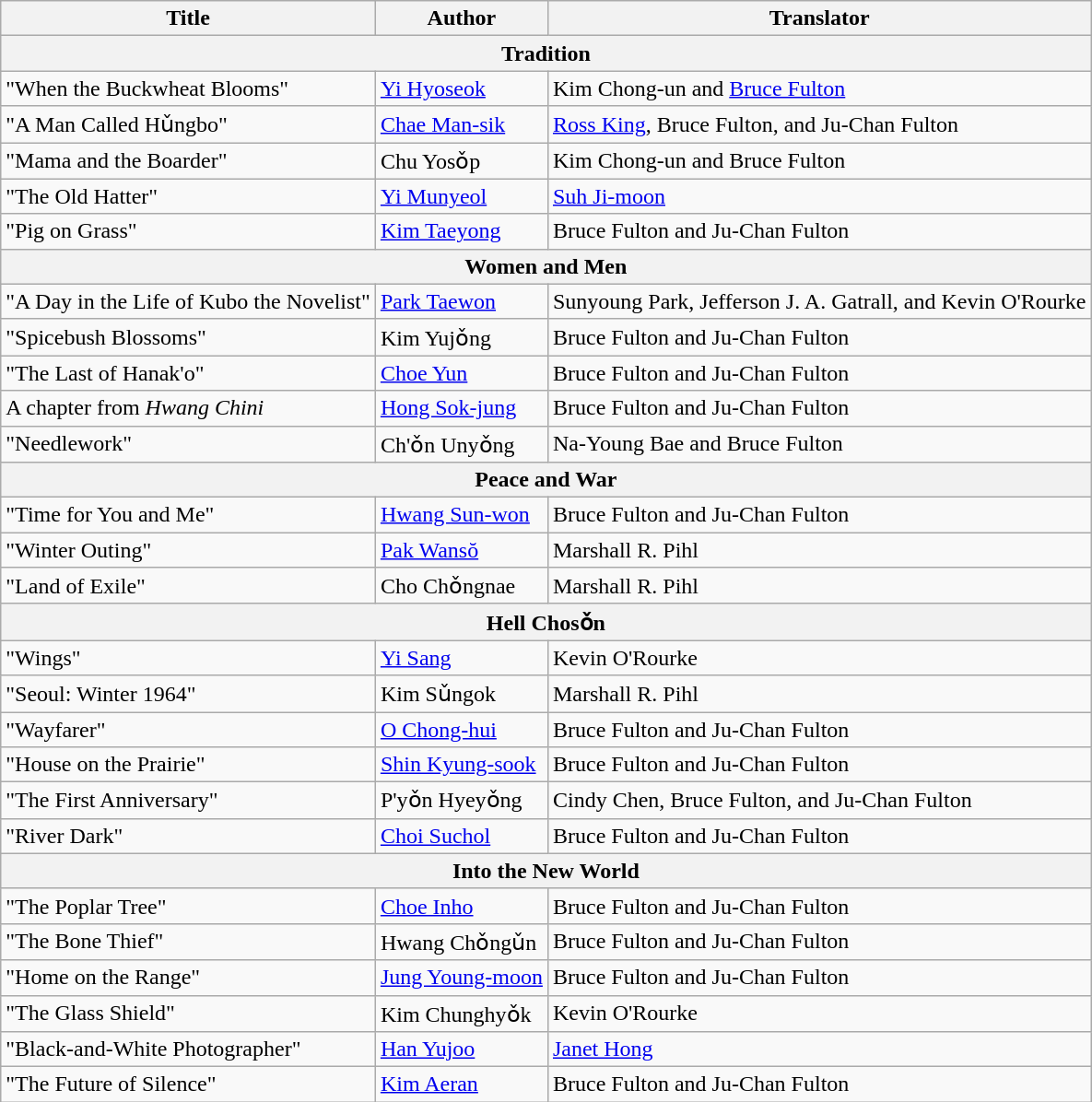<table class="wikitable">
<tr>
<th>Title</th>
<th>Author</th>
<th>Translator</th>
</tr>
<tr>
<th colspan="3">Tradition</th>
</tr>
<tr>
<td>"When the Buckwheat Blooms"</td>
<td><a href='#'>Yi Hyoseok</a></td>
<td>Kim Chong-un and <a href='#'>Bruce Fulton</a></td>
</tr>
<tr>
<td>"A Man Called Hǔngbo"</td>
<td><a href='#'>Chae Man-sik</a></td>
<td><a href='#'>Ross King</a>, Bruce Fulton, and Ju-Chan Fulton</td>
</tr>
<tr>
<td>"Mama and the Boarder"</td>
<td>Chu Yosǒp</td>
<td>Kim Chong-un and Bruce Fulton</td>
</tr>
<tr>
<td>"The Old Hatter"</td>
<td><a href='#'>Yi Munyeol</a></td>
<td><a href='#'>Suh Ji-moon</a></td>
</tr>
<tr>
<td>"Pig on Grass"</td>
<td><a href='#'>Kim Taeyong</a></td>
<td>Bruce Fulton and Ju-Chan Fulton</td>
</tr>
<tr>
<th colspan="3">Women and Men</th>
</tr>
<tr>
<td>"A Day in the Life of Kubo the Novelist"</td>
<td><a href='#'>Park Taewon</a></td>
<td>Sunyoung Park, Jefferson J. A. Gatrall, and Kevin O'Rourke</td>
</tr>
<tr>
<td>"Spicebush Blossoms"</td>
<td>Kim Yujǒng</td>
<td>Bruce Fulton and Ju-Chan Fulton</td>
</tr>
<tr>
<td>"The Last of Hanak'o"</td>
<td><a href='#'>Choe Yun</a></td>
<td>Bruce Fulton and Ju-Chan Fulton</td>
</tr>
<tr>
<td>A chapter from <em>Hwang Chini</em></td>
<td><a href='#'>Hong Sok-jung</a></td>
<td>Bruce Fulton and Ju-Chan Fulton</td>
</tr>
<tr>
<td>"Needlework"</td>
<td>Ch'ǒn Unyǒng</td>
<td>Na-Young Bae and Bruce Fulton</td>
</tr>
<tr>
<th colspan="3">Peace and War</th>
</tr>
<tr>
<td>"Time for You and Me"</td>
<td><a href='#'>Hwang Sun-won</a></td>
<td>Bruce Fulton and Ju-Chan Fulton</td>
</tr>
<tr>
<td>"Winter Outing"</td>
<td><a href='#'>Pak Wansŏ</a></td>
<td>Marshall R. Pihl</td>
</tr>
<tr>
<td>"Land of Exile"</td>
<td>Cho Chǒngnae</td>
<td>Marshall R. Pihl</td>
</tr>
<tr>
<th colspan="3"><strong>Hell Chosǒn</strong></th>
</tr>
<tr>
<td>"Wings"</td>
<td><a href='#'>Yi Sang</a></td>
<td>Kevin O'Rourke</td>
</tr>
<tr>
<td>"Seoul: Winter 1964"</td>
<td>Kim Sǔngok</td>
<td>Marshall R. Pihl</td>
</tr>
<tr>
<td>"Wayfarer"</td>
<td><a href='#'>O Chong-hui</a></td>
<td>Bruce Fulton and Ju-Chan Fulton</td>
</tr>
<tr>
<td>"House on the Prairie"</td>
<td><a href='#'>Shin Kyung-sook</a></td>
<td>Bruce Fulton and Ju-Chan Fulton</td>
</tr>
<tr>
<td>"The First Anniversary"</td>
<td>P'yǒn Hyeyǒng</td>
<td>Cindy Chen, Bruce Fulton, and Ju-Chan Fulton</td>
</tr>
<tr>
<td>"River Dark"</td>
<td><a href='#'>Choi Suchol</a></td>
<td>Bruce Fulton and Ju-Chan Fulton</td>
</tr>
<tr>
<th colspan="3">Into the New World</th>
</tr>
<tr>
<td>"The Poplar Tree"</td>
<td><a href='#'>Choe Inho</a></td>
<td>Bruce Fulton and Ju-Chan Fulton</td>
</tr>
<tr>
<td>"The Bone Thief"</td>
<td>Hwang Chǒngǔn</td>
<td>Bruce Fulton and Ju-Chan Fulton</td>
</tr>
<tr>
<td>"Home on the Range"</td>
<td><a href='#'>Jung Young-moon</a></td>
<td>Bruce Fulton and Ju-Chan Fulton</td>
</tr>
<tr>
<td>"The Glass Shield"</td>
<td>Kim Chunghyǒk</td>
<td>Kevin O'Rourke</td>
</tr>
<tr>
<td>"Black-and-White Photographer"</td>
<td><a href='#'>Han Yujoo</a></td>
<td><a href='#'>Janet Hong</a></td>
</tr>
<tr>
<td>"The Future of Silence"</td>
<td><a href='#'>Kim Aeran</a></td>
<td>Bruce Fulton and Ju-Chan Fulton</td>
</tr>
</table>
